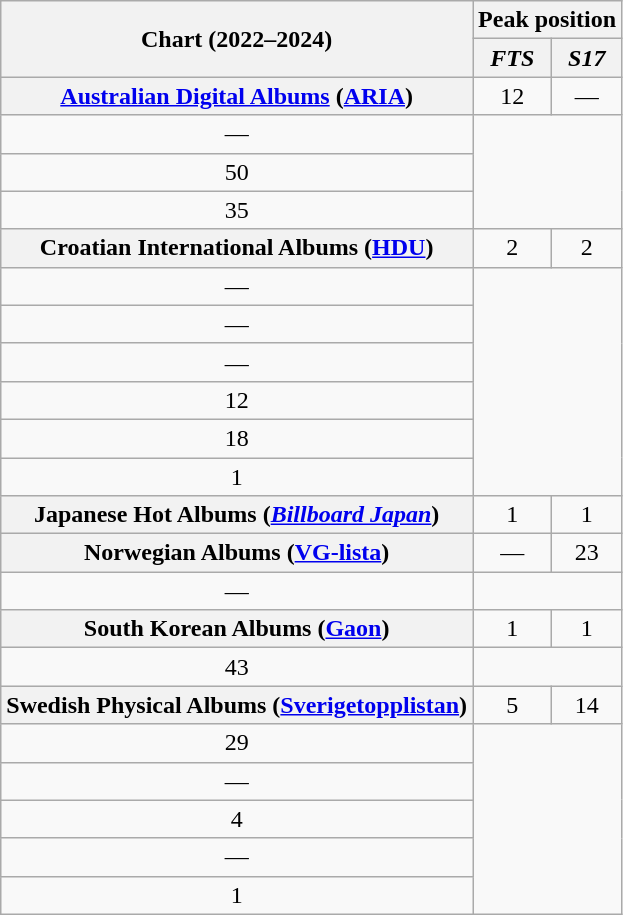<table class="wikitable sortable plainrowheaders" style="text-align:center">
<tr>
<th scope="col" rowspan="2">Chart (2022–2024)</th>
<th scope="col" colspan="2">Peak position</th>
</tr>
<tr>
<th><em>FTS</em></th>
<th><em>S17</em></th>
</tr>
<tr>
<th scope="row"><a href='#'>Australian Digital Albums</a> (<a href='#'>ARIA</a>)</th>
<td>12</td>
<td>—</td>
</tr>
<tr>
<td>—</td>
</tr>
<tr>
<td>50</td>
</tr>
<tr>
<td>35</td>
</tr>
<tr>
<th scope="row">Croatian International Albums (<a href='#'>HDU</a>)</th>
<td>2</td>
<td>2</td>
</tr>
<tr>
<td>—</td>
</tr>
<tr>
<td>—</td>
</tr>
<tr>
<td>—</td>
</tr>
<tr>
<td>12</td>
</tr>
<tr>
<td>18</td>
</tr>
<tr>
<td>1</td>
</tr>
<tr>
<th scope="row">Japanese Hot Albums (<em><a href='#'>Billboard Japan</a></em>)</th>
<td>1</td>
<td>1</td>
</tr>
<tr>
<th scope="row">Norwegian Albums (<a href='#'>VG-lista</a>)</th>
<td>—</td>
<td>23</td>
</tr>
<tr>
<td>—</td>
</tr>
<tr>
<th scope="row">South Korean Albums (<a href='#'>Gaon</a>)</th>
<td>1</td>
<td>1</td>
</tr>
<tr>
<td>43</td>
</tr>
<tr>
<th scope="row">Swedish Physical Albums (<a href='#'>Sverigetopplistan</a>)</th>
<td>5</td>
<td>14</td>
</tr>
<tr>
<td>29</td>
</tr>
<tr>
<td>—</td>
</tr>
<tr>
<td>4</td>
</tr>
<tr>
<td>—</td>
</tr>
<tr>
<td>1</td>
</tr>
</table>
